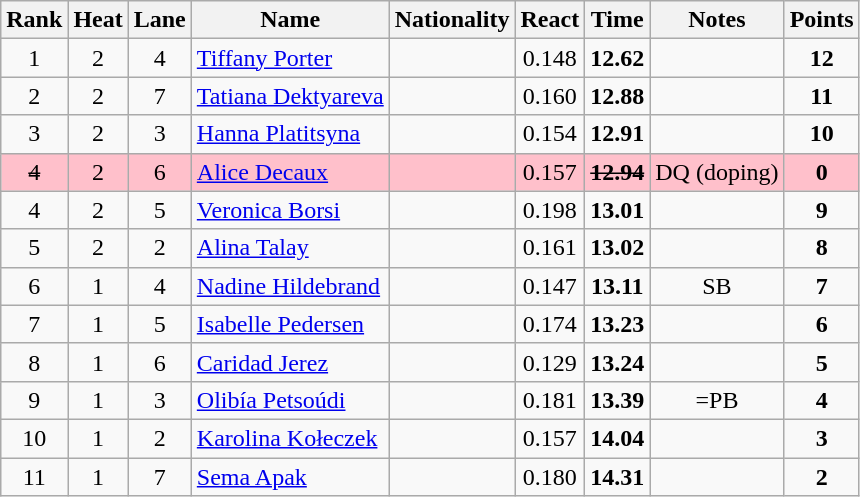<table class="wikitable sortable" style="text-align:center">
<tr>
<th>Rank</th>
<th>Heat</th>
<th>Lane</th>
<th>Name</th>
<th>Nationality</th>
<th>React</th>
<th>Time</th>
<th>Notes</th>
<th>Points</th>
</tr>
<tr>
<td>1</td>
<td>2</td>
<td>4</td>
<td align=left><a href='#'>Tiffany Porter</a></td>
<td align=left></td>
<td>0.148</td>
<td><strong>12.62</strong></td>
<td></td>
<td><strong>12</strong></td>
</tr>
<tr>
<td>2</td>
<td>2</td>
<td>7</td>
<td align=left><a href='#'>Tatiana Dektyareva</a></td>
<td align=left></td>
<td>0.160</td>
<td><strong>12.88</strong></td>
<td></td>
<td><strong>11</strong></td>
</tr>
<tr>
<td>3</td>
<td>2</td>
<td>3</td>
<td align=left><a href='#'>Hanna Platitsyna</a></td>
<td align=left></td>
<td>0.154</td>
<td><strong>12.91</strong></td>
<td></td>
<td><strong>10</strong></td>
</tr>
<tr bgcolor=pink>
<td><s>4 </s></td>
<td>2</td>
<td>6</td>
<td align=left><a href='#'>Alice Decaux</a></td>
<td align=left></td>
<td>0.157</td>
<td><s><strong>12.94</strong> </s></td>
<td>DQ (doping)</td>
<td><strong>0</strong></td>
</tr>
<tr>
<td>4</td>
<td>2</td>
<td>5</td>
<td align=left><a href='#'>Veronica Borsi</a></td>
<td align=left></td>
<td>0.198</td>
<td><strong>13.01</strong></td>
<td></td>
<td><strong>9</strong></td>
</tr>
<tr>
<td>5</td>
<td>2</td>
<td>2</td>
<td align=left><a href='#'>Alina Talay</a></td>
<td align=left></td>
<td>0.161</td>
<td><strong>13.02</strong></td>
<td></td>
<td><strong>8</strong></td>
</tr>
<tr>
<td>6</td>
<td>1</td>
<td>4</td>
<td align=left><a href='#'>Nadine Hildebrand</a></td>
<td align=left></td>
<td>0.147</td>
<td><strong>13.11</strong></td>
<td>SB</td>
<td><strong>7</strong></td>
</tr>
<tr>
<td>7</td>
<td>1</td>
<td>5</td>
<td align=left><a href='#'>Isabelle Pedersen</a></td>
<td align=left></td>
<td>0.174</td>
<td><strong>13.23</strong></td>
<td></td>
<td><strong>6</strong></td>
</tr>
<tr>
<td>8</td>
<td>1</td>
<td>6</td>
<td align=left><a href='#'>Caridad Jerez</a></td>
<td align=left></td>
<td>0.129</td>
<td><strong>13.24</strong></td>
<td></td>
<td><strong>5</strong></td>
</tr>
<tr>
<td>9</td>
<td>1</td>
<td>3</td>
<td align=left><a href='#'>Olibía Petsoúdi</a></td>
<td align=left></td>
<td>0.181</td>
<td><strong>13.39</strong></td>
<td>=PB</td>
<td><strong>4</strong></td>
</tr>
<tr>
<td>10</td>
<td>1</td>
<td>2</td>
<td align=left><a href='#'>Karolina Kołeczek</a></td>
<td align=left></td>
<td>0.157</td>
<td><strong>14.04</strong></td>
<td></td>
<td><strong>3</strong></td>
</tr>
<tr>
<td>11</td>
<td>1</td>
<td>7</td>
<td align=left><a href='#'>Sema Apak</a></td>
<td align=left></td>
<td>0.180</td>
<td><strong>14.31</strong></td>
<td></td>
<td><strong>2</strong></td>
</tr>
</table>
